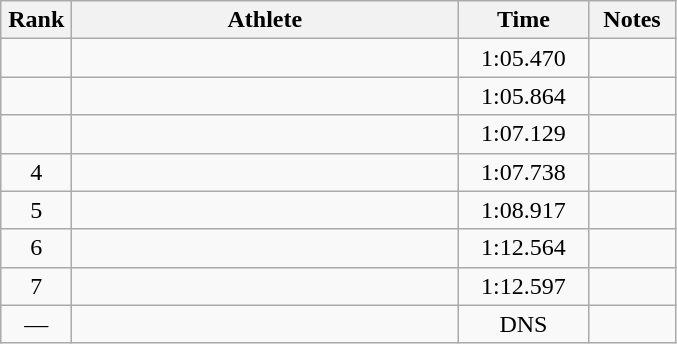<table class=wikitable style="text-align:center">
<tr>
<th width=40>Rank</th>
<th width=250>Athlete</th>
<th width=80>Time</th>
<th width=50>Notes</th>
</tr>
<tr>
<td></td>
<td align=left></td>
<td>1:05.470</td>
<td></td>
</tr>
<tr>
<td></td>
<td align=left></td>
<td>1:05.864</td>
<td></td>
</tr>
<tr>
<td></td>
<td align=left></td>
<td>1:07.129</td>
<td></td>
</tr>
<tr>
<td>4</td>
<td align=left></td>
<td>1:07.738</td>
<td></td>
</tr>
<tr>
<td>5</td>
<td align=left></td>
<td>1:08.917</td>
<td></td>
</tr>
<tr>
<td>6</td>
<td align=left></td>
<td>1:12.564</td>
<td></td>
</tr>
<tr>
<td>7</td>
<td align=left></td>
<td>1:12.597</td>
<td></td>
</tr>
<tr>
<td>—</td>
<td align=left></td>
<td>DNS</td>
<td></td>
</tr>
</table>
